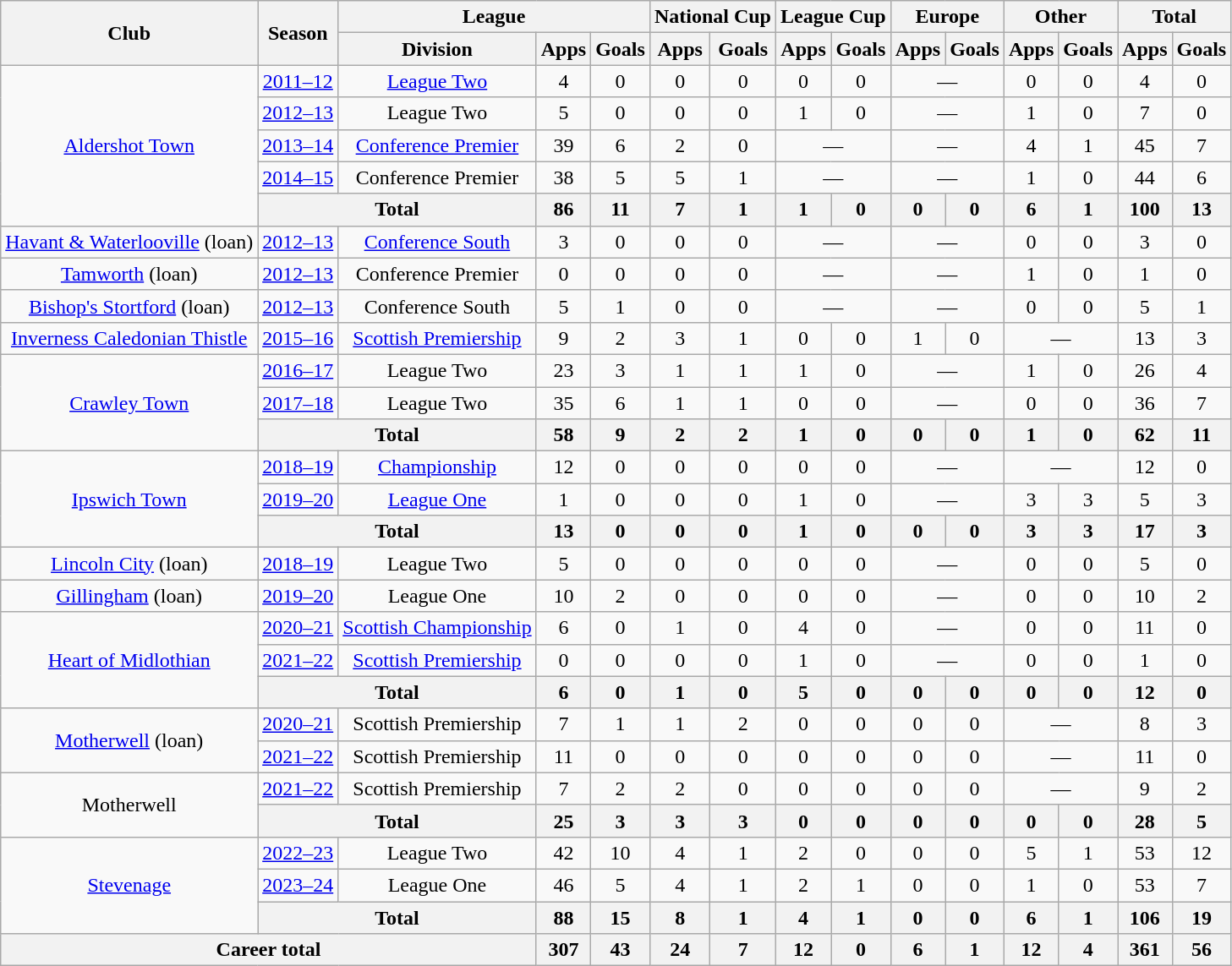<table class="wikitable" style="text-align: center;">
<tr>
<th rowspan="2">Club</th>
<th rowspan="2">Season</th>
<th colspan="3">League</th>
<th colspan="2">National Cup</th>
<th colspan="2">League Cup</th>
<th colspan="2">Europe</th>
<th colspan="2">Other</th>
<th colspan="2">Total</th>
</tr>
<tr>
<th>Division</th>
<th>Apps</th>
<th>Goals</th>
<th>Apps</th>
<th>Goals</th>
<th>Apps</th>
<th>Goals</th>
<th>Apps</th>
<th>Goals</th>
<th>Apps</th>
<th>Goals</th>
<th>Apps</th>
<th>Goals</th>
</tr>
<tr>
<td rowspan="5"><a href='#'>Aldershot Town</a></td>
<td><a href='#'>2011–12</a></td>
<td><a href='#'>League Two</a></td>
<td>4</td>
<td>0</td>
<td>0</td>
<td>0</td>
<td>0</td>
<td>0</td>
<td colspan="2">—</td>
<td>0</td>
<td>0</td>
<td>4</td>
<td>0</td>
</tr>
<tr>
<td><a href='#'>2012–13</a></td>
<td>League Two</td>
<td>5</td>
<td>0</td>
<td>0</td>
<td>0</td>
<td>1</td>
<td>0</td>
<td colspan="2">—</td>
<td>1</td>
<td>0</td>
<td>7</td>
<td>0</td>
</tr>
<tr>
<td><a href='#'>2013–14</a></td>
<td><a href='#'>Conference Premier</a></td>
<td>39</td>
<td>6</td>
<td>2</td>
<td>0</td>
<td colspan="2">—</td>
<td colspan="2">—</td>
<td>4</td>
<td>1</td>
<td>45</td>
<td>7</td>
</tr>
<tr>
<td><a href='#'>2014–15</a></td>
<td>Conference Premier</td>
<td>38</td>
<td>5</td>
<td>5</td>
<td>1</td>
<td colspan="2">—</td>
<td colspan="2">—</td>
<td>1</td>
<td>0</td>
<td>44</td>
<td>6</td>
</tr>
<tr>
<th colspan="2">Total</th>
<th>86</th>
<th>11</th>
<th>7</th>
<th>1</th>
<th>1</th>
<th>0</th>
<th>0</th>
<th>0</th>
<th>6</th>
<th>1</th>
<th>100</th>
<th>13</th>
</tr>
<tr>
<td><a href='#'>Havant & Waterlooville</a> (loan)</td>
<td><a href='#'>2012–13</a></td>
<td><a href='#'>Conference South</a></td>
<td>3</td>
<td>0</td>
<td>0</td>
<td>0</td>
<td colspan="2">—</td>
<td colspan="2">—</td>
<td>0</td>
<td>0</td>
<td>3</td>
<td>0</td>
</tr>
<tr>
<td><a href='#'>Tamworth</a> (loan)</td>
<td><a href='#'>2012–13</a></td>
<td>Conference Premier</td>
<td>0</td>
<td>0</td>
<td>0</td>
<td>0</td>
<td colspan="2">—</td>
<td colspan="2">—</td>
<td>1</td>
<td>0</td>
<td>1</td>
<td>0</td>
</tr>
<tr>
<td><a href='#'>Bishop's Stortford</a> (loan)</td>
<td><a href='#'>2012–13</a></td>
<td>Conference South</td>
<td>5</td>
<td>1</td>
<td>0</td>
<td>0</td>
<td colspan="2">—</td>
<td colspan="2">—</td>
<td>0</td>
<td>0</td>
<td>5</td>
<td>1</td>
</tr>
<tr>
<td><a href='#'>Inverness Caledonian Thistle</a></td>
<td><a href='#'>2015–16</a></td>
<td><a href='#'>Scottish Premiership</a></td>
<td>9</td>
<td>2</td>
<td>3</td>
<td>1</td>
<td>0</td>
<td>0</td>
<td>1</td>
<td>0</td>
<td colspan="2">—</td>
<td>13</td>
<td>3</td>
</tr>
<tr>
<td rowspan="3"><a href='#'>Crawley Town</a></td>
<td><a href='#'>2016–17</a></td>
<td>League Two</td>
<td>23</td>
<td>3</td>
<td>1</td>
<td>1</td>
<td>1</td>
<td>0</td>
<td colspan="2">—</td>
<td>1</td>
<td>0</td>
<td>26</td>
<td>4</td>
</tr>
<tr>
<td><a href='#'>2017–18</a></td>
<td>League Two</td>
<td>35</td>
<td>6</td>
<td>1</td>
<td>1</td>
<td>0</td>
<td>0</td>
<td colspan="2">—</td>
<td>0</td>
<td>0</td>
<td>36</td>
<td>7</td>
</tr>
<tr>
<th colspan="2">Total</th>
<th>58</th>
<th>9</th>
<th>2</th>
<th>2</th>
<th>1</th>
<th>0</th>
<th>0</th>
<th>0</th>
<th>1</th>
<th>0</th>
<th>62</th>
<th>11</th>
</tr>
<tr>
<td rowspan="3"><a href='#'>Ipswich Town</a></td>
<td><a href='#'>2018–19</a></td>
<td><a href='#'>Championship</a></td>
<td>12</td>
<td>0</td>
<td>0</td>
<td>0</td>
<td>0</td>
<td>0</td>
<td colspan="2">—</td>
<td colspan="2">—</td>
<td>12</td>
<td>0</td>
</tr>
<tr>
<td><a href='#'>2019–20</a></td>
<td><a href='#'>League One</a></td>
<td>1</td>
<td>0</td>
<td>0</td>
<td>0</td>
<td>1</td>
<td>0</td>
<td colspan="2">—</td>
<td>3</td>
<td>3</td>
<td>5</td>
<td>3</td>
</tr>
<tr>
<th colspan="2">Total</th>
<th>13</th>
<th>0</th>
<th>0</th>
<th>0</th>
<th>1</th>
<th>0</th>
<th>0</th>
<th>0</th>
<th>3</th>
<th>3</th>
<th>17</th>
<th>3</th>
</tr>
<tr>
<td><a href='#'>Lincoln City</a> (loan)</td>
<td><a href='#'>2018–19</a></td>
<td>League Two</td>
<td>5</td>
<td>0</td>
<td>0</td>
<td>0</td>
<td>0</td>
<td>0</td>
<td colspan="2">—</td>
<td>0</td>
<td>0</td>
<td>5</td>
<td>0</td>
</tr>
<tr>
<td><a href='#'>Gillingham</a> (loan)</td>
<td><a href='#'>2019–20</a></td>
<td>League One</td>
<td>10</td>
<td>2</td>
<td>0</td>
<td>0</td>
<td>0</td>
<td>0</td>
<td colspan="2">—</td>
<td>0</td>
<td>0</td>
<td>10</td>
<td>2</td>
</tr>
<tr>
<td rowspan="3"><a href='#'>Heart of Midlothian</a></td>
<td><a href='#'>2020–21</a></td>
<td><a href='#'>Scottish Championship</a></td>
<td>6</td>
<td>0</td>
<td>1</td>
<td>0</td>
<td>4</td>
<td>0</td>
<td colspan="2">—</td>
<td>0</td>
<td>0</td>
<td>11</td>
<td>0</td>
</tr>
<tr>
<td><a href='#'>2021–22</a></td>
<td><a href='#'>Scottish Premiership</a></td>
<td>0</td>
<td>0</td>
<td>0</td>
<td>0</td>
<td>1</td>
<td>0</td>
<td colspan="2">—</td>
<td>0</td>
<td>0</td>
<td>1</td>
<td>0</td>
</tr>
<tr>
<th colspan="2">Total</th>
<th>6</th>
<th>0</th>
<th>1</th>
<th>0</th>
<th>5</th>
<th>0</th>
<th>0</th>
<th>0</th>
<th>0</th>
<th>0</th>
<th>12</th>
<th>0</th>
</tr>
<tr>
<td rowspan="2"><a href='#'>Motherwell</a> (loan)</td>
<td><a href='#'>2020–21</a></td>
<td>Scottish Premiership</td>
<td>7</td>
<td>1</td>
<td>1</td>
<td>2</td>
<td>0</td>
<td>0</td>
<td>0</td>
<td>0</td>
<td colspan=2>—</td>
<td>8</td>
<td>3</td>
</tr>
<tr>
<td><a href='#'>2021–22</a></td>
<td>Scottish Premiership</td>
<td>11</td>
<td>0</td>
<td>0</td>
<td>0</td>
<td>0</td>
<td>0</td>
<td>0</td>
<td>0</td>
<td colspan=2>—</td>
<td>11</td>
<td>0</td>
</tr>
<tr>
<td rowspan="2">Motherwell</td>
<td><a href='#'>2021–22</a></td>
<td>Scottish Premiership</td>
<td>7</td>
<td>2</td>
<td>2</td>
<td>0</td>
<td>0</td>
<td>0</td>
<td>0</td>
<td>0</td>
<td colspan=2>—</td>
<td>9</td>
<td>2</td>
</tr>
<tr>
<th colspan="2">Total</th>
<th>25</th>
<th>3</th>
<th>3</th>
<th>3</th>
<th>0</th>
<th>0</th>
<th>0</th>
<th>0</th>
<th>0</th>
<th>0</th>
<th>28</th>
<th>5</th>
</tr>
<tr>
<td rowspan="3"><a href='#'>Stevenage</a></td>
<td><a href='#'>2022–23</a></td>
<td>League Two</td>
<td>42</td>
<td>10</td>
<td>4</td>
<td>1</td>
<td>2</td>
<td>0</td>
<td>0</td>
<td>0</td>
<td>5</td>
<td>1</td>
<td>53</td>
<td>12</td>
</tr>
<tr>
<td><a href='#'>2023–24</a></td>
<td>League One</td>
<td>46</td>
<td>5</td>
<td>4</td>
<td>1</td>
<td>2</td>
<td>1</td>
<td>0</td>
<td>0</td>
<td>1</td>
<td>0</td>
<td>53</td>
<td>7</td>
</tr>
<tr>
<th colspan=2>Total</th>
<th>88</th>
<th>15</th>
<th>8</th>
<th>1</th>
<th>4</th>
<th>1</th>
<th>0</th>
<th>0</th>
<th>6</th>
<th>1</th>
<th>106</th>
<th>19</th>
</tr>
<tr>
<th colspan="3">Career total</th>
<th>307</th>
<th>43</th>
<th>24</th>
<th>7</th>
<th>12</th>
<th>0</th>
<th>6</th>
<th>1</th>
<th>12</th>
<th>4</th>
<th>361</th>
<th>56</th>
</tr>
</table>
